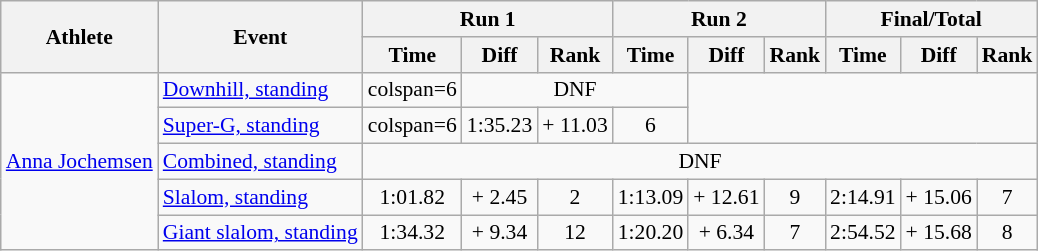<table class="wikitable" style="font-size:90%">
<tr>
<th rowspan="2">Athlete</th>
<th rowspan="2">Event</th>
<th colspan="3">Run 1</th>
<th colspan="3">Run 2</th>
<th colspan="3">Final/Total</th>
</tr>
<tr>
<th>Time</th>
<th>Diff</th>
<th>Rank</th>
<th>Time</th>
<th>Diff</th>
<th>Rank</th>
<th>Time</th>
<th>Diff</th>
<th>Rank</th>
</tr>
<tr>
<td rowspan=5><a href='#'>Anna Jochemsen</a></td>
<td><a href='#'>Downhill, standing</a></td>
<td>colspan=6 </td>
<td colspan="3" align="center">DNF</td>
</tr>
<tr>
<td><a href='#'>Super-G, standing</a></td>
<td>colspan=6 </td>
<td align="center">1:35.23</td>
<td align="center">+ 11.03</td>
<td align="center">6</td>
</tr>
<tr>
<td><a href='#'>Combined, standing</a></td>
<td colspan="9" align="center">DNF</td>
</tr>
<tr>
<td><a href='#'>Slalom, standing</a></td>
<td align="center">1:01.82</td>
<td align="center">+ 2.45</td>
<td align="center">2</td>
<td align="center">1:13.09</td>
<td align="center">+ 12.61</td>
<td align="center">9</td>
<td align="center">2:14.91</td>
<td align="center">+ 15.06</td>
<td align="center">7</td>
</tr>
<tr>
<td><a href='#'>Giant slalom, standing</a></td>
<td align="center">1:34.32</td>
<td align="center">+ 9.34</td>
<td align="center">12</td>
<td align="center">1:20.20</td>
<td align="center">+ 6.34</td>
<td align="center">7</td>
<td align="center">2:54.52</td>
<td align="center">+ 15.68</td>
<td align="center">8</td>
</tr>
</table>
